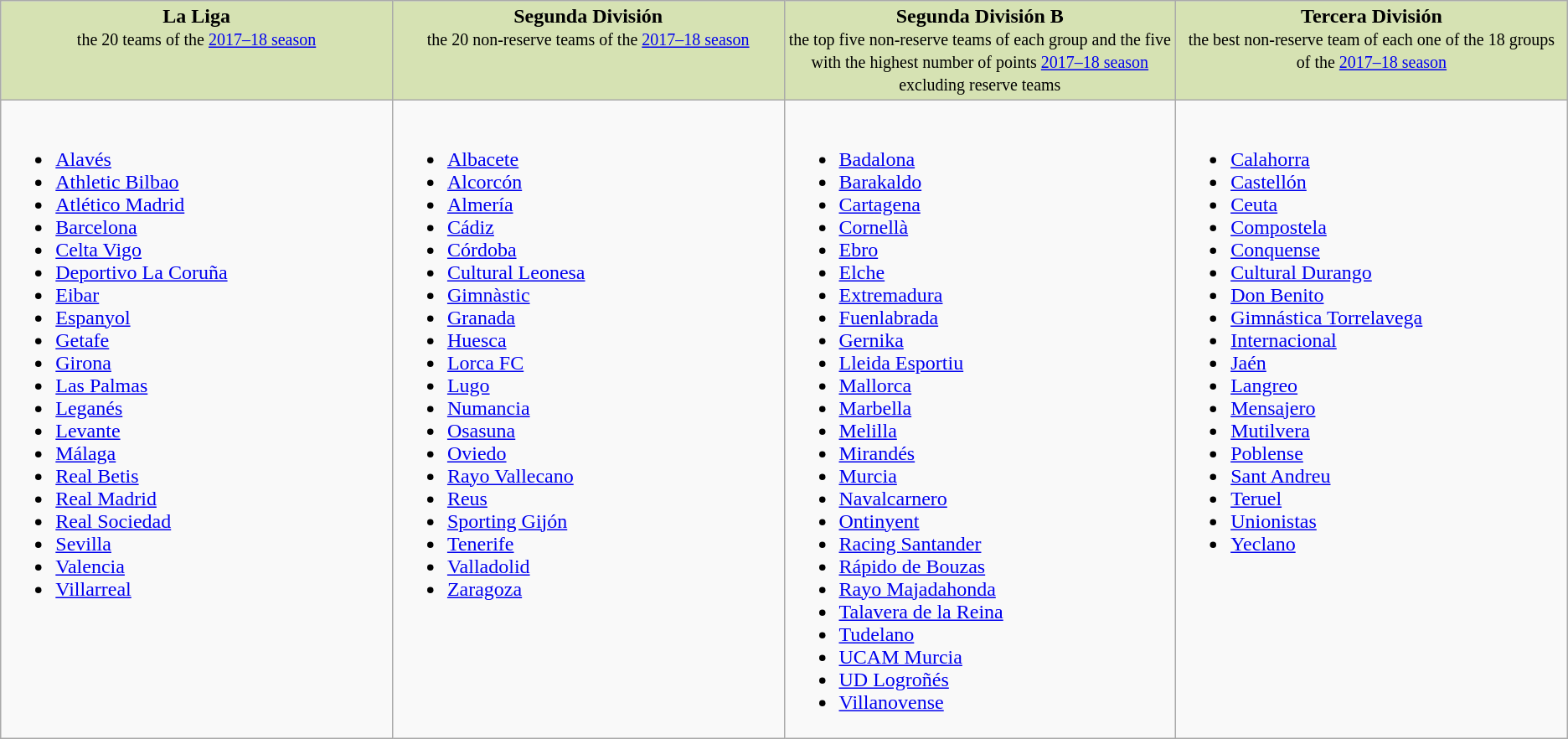<table class="wikitable">
<tr style="background-color:#d6e2b3; text-align:center; vertical-align:top">
<td style="width:25%"><strong>La Liga</strong><br><small>the 20 teams of the <a href='#'>2017–18 season</a></small></td>
<td style="width:25%"><strong>Segunda División</strong><br><small>the 20 non-reserve teams of the <a href='#'>2017–18 season</a></small></td>
<td style="width:25%"><strong>Segunda División B</strong><br><small>the top five non-reserve teams of each group and the five with the highest number of points <a href='#'>2017–18 season</a> excluding reserve teams</small></td>
<td style="width:25%"><strong>Tercera División</strong><br><small>the best non-reserve team of each one of the 18 groups of the <a href='#'>2017–18 season</a></small></td>
</tr>
<tr style="vertical-align:top">
<td><br><ul><li><a href='#'>Alavés</a></li><li><a href='#'>Athletic Bilbao</a></li><li><a href='#'>Atlético Madrid</a></li><li><a href='#'>Barcelona</a></li><li><a href='#'>Celta Vigo</a></li><li><a href='#'>Deportivo La Coruña</a></li><li><a href='#'>Eibar</a></li><li><a href='#'>Espanyol</a></li><li><a href='#'>Getafe</a></li><li><a href='#'>Girona</a></li><li><a href='#'>Las Palmas</a></li><li><a href='#'>Leganés</a></li><li><a href='#'>Levante</a></li><li><a href='#'>Málaga</a></li><li><a href='#'>Real Betis</a></li><li><a href='#'>Real Madrid</a></li><li><a href='#'>Real Sociedad</a></li><li><a href='#'>Sevilla</a></li><li><a href='#'>Valencia</a></li><li><a href='#'>Villarreal</a></li></ul></td>
<td><br><ul><li><a href='#'>Albacete</a></li><li><a href='#'>Alcorcón</a></li><li><a href='#'>Almería</a></li><li><a href='#'>Cádiz</a></li><li><a href='#'>Córdoba</a></li><li><a href='#'>Cultural Leonesa</a></li><li><a href='#'>Gimnàstic</a></li><li><a href='#'>Granada</a></li><li><a href='#'>Huesca</a></li><li><a href='#'>Lorca FC</a></li><li><a href='#'>Lugo</a></li><li><a href='#'>Numancia</a></li><li><a href='#'>Osasuna</a></li><li><a href='#'>Oviedo</a></li><li><a href='#'>Rayo Vallecano</a></li><li><a href='#'>Reus</a></li><li><a href='#'>Sporting Gijón</a></li><li><a href='#'>Tenerife</a></li><li><a href='#'>Valladolid</a></li><li><a href='#'>Zaragoza</a></li></ul></td>
<td><br><ul><li><a href='#'>Badalona</a></li><li><a href='#'>Barakaldo</a></li><li><a href='#'>Cartagena</a></li><li><a href='#'>Cornellà</a></li><li><a href='#'>Ebro</a></li><li><a href='#'>Elche</a></li><li><a href='#'>Extremadura</a></li><li><a href='#'>Fuenlabrada</a></li><li><a href='#'>Gernika</a></li><li><a href='#'>Lleida Esportiu</a></li><li><a href='#'>Mallorca</a></li><li><a href='#'>Marbella</a></li><li><a href='#'>Melilla</a></li><li><a href='#'>Mirandés</a></li><li><a href='#'>Murcia</a></li><li><a href='#'>Navalcarnero</a></li><li><a href='#'>Ontinyent</a></li><li><a href='#'>Racing Santander</a></li><li><a href='#'>Rápido de Bouzas</a></li><li><a href='#'>Rayo Majadahonda</a></li><li><a href='#'>Talavera de la Reina</a></li><li><a href='#'>Tudelano</a></li><li><a href='#'>UCAM Murcia</a></li><li><a href='#'>UD Logroñés</a></li><li><a href='#'>Villanovense</a></li></ul></td>
<td><br><ul><li><a href='#'>Calahorra</a></li><li><a href='#'>Castellón</a></li><li><a href='#'>Ceuta</a></li><li><a href='#'>Compostela</a></li><li><a href='#'>Conquense</a></li><li><a href='#'>Cultural Durango</a></li><li><a href='#'>Don Benito</a></li><li><a href='#'>Gimnástica Torrelavega</a></li><li><a href='#'>Internacional</a></li><li><a href='#'>Jaén</a></li><li><a href='#'>Langreo</a></li><li><a href='#'>Mensajero</a></li><li><a href='#'>Mutilvera</a></li><li><a href='#'>Poblense</a></li><li><a href='#'>Sant Andreu</a></li><li><a href='#'>Teruel</a></li><li><a href='#'>Unionistas</a></li><li><a href='#'>Yeclano</a></li></ul></td>
</tr>
</table>
